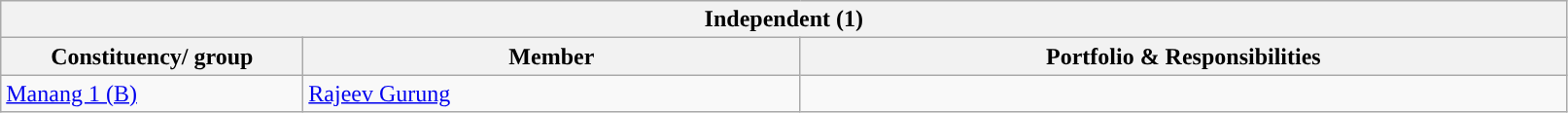<table class="wikitable">
<tr>
<th colspan="3" style="width: 800pt; background:">Independent (1)</th>
</tr>
<tr>
<th style="width:150pt;">Constituency/ group</th>
<th style="width:250pt;">Member</th>
<th>Portfolio & Responsibilities</th>
</tr>
<tr>
<td><a href='#'>Manang 1 (B)</a></td>
<td><a href='#'>Rajeev Gurung</a></td>
<td></td>
</tr>
</table>
